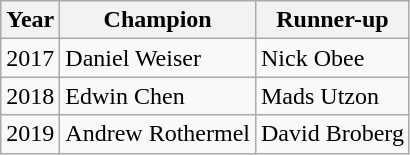<table class="wikitable">
<tr>
<th>Year</th>
<th>Champion</th>
<th>Runner-up</th>
</tr>
<tr>
<td>2017</td>
<td>Daniel Weiser</td>
<td>Nick Obee</td>
</tr>
<tr>
<td>2018</td>
<td>Edwin Chen</td>
<td>Mads Utzon</td>
</tr>
<tr>
<td>2019</td>
<td>Andrew Rothermel</td>
<td>David Broberg</td>
</tr>
</table>
